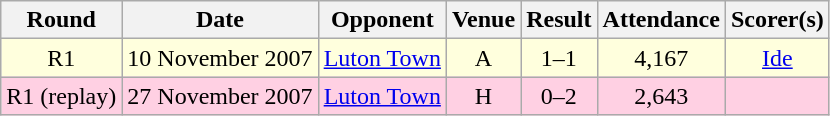<table class="wikitable sortable" style="text-align:center;">
<tr>
<th>Round</th>
<th>Date</th>
<th>Opponent</th>
<th>Venue</th>
<th>Result</th>
<th>Attendance</th>
<th>Scorer(s)</th>
</tr>
<tr style="background:#ffd;">
<td>R1</td>
<td>10 November 2007</td>
<td><a href='#'>Luton Town</a></td>
<td>A</td>
<td>1–1</td>
<td>4,167</td>
<td><a href='#'>Ide</a></td>
</tr>
<tr style="background:#ffd0e3;">
<td>R1 (replay)</td>
<td>27 November 2007</td>
<td><a href='#'>Luton Town</a></td>
<td>H</td>
<td>0–2</td>
<td>2,643</td>
<td></td>
</tr>
</table>
